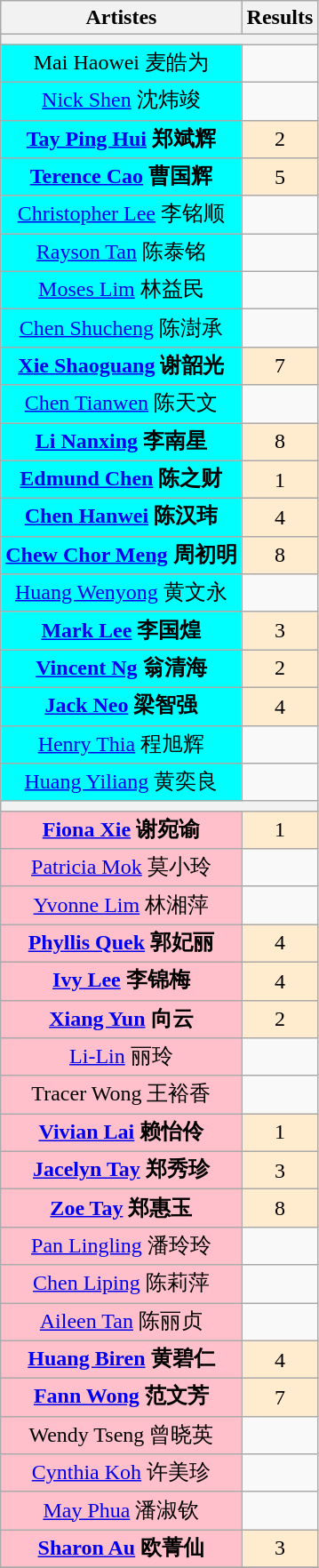<table class="wikitable">
<tr>
<th align="center">Artistes</th>
<th align="center">Results</th>
</tr>
<tr>
<th colspan="2"></th>
</tr>
<tr>
<td bgcolor="cyan" align="center">Mai Haowei 麦皓为</td>
<td></td>
</tr>
<tr>
<td bgcolor="cyan" align="center"><a href='#'>Nick Shen</a> 沈炜竣</td>
<td></td>
</tr>
<tr>
<td bgcolor="cyan" align="center"><strong><a href='#'>Tay Ping Hui</a> 郑斌辉</strong></td>
<td bgcolor="#FFEBCD" align="center">2</td>
</tr>
<tr>
<td bgcolor="cyan" align="center"><strong><a href='#'>Terence Cao</a> 曹国辉</strong></td>
<td bgcolor="#FFEBCD" align="center">5</td>
</tr>
<tr>
<td bgcolor="cyan" align="center"><a href='#'>Christopher Lee</a> 李铭顺</td>
<td></td>
</tr>
<tr>
<td bgcolor="cyan" align="center"><a href='#'>Rayson Tan</a> 陈泰铭</td>
<td></td>
</tr>
<tr>
<td bgcolor="cyan" align="center"><a href='#'>Moses Lim</a> 林益民</td>
<td></td>
</tr>
<tr>
<td bgcolor="cyan" align="center"><a href='#'>Chen Shucheng</a> 陈澍承</td>
<td></td>
</tr>
<tr>
<td bgcolor="cyan" align="center"><strong><a href='#'>Xie Shaoguang</a> 谢韶光</strong></td>
<td bgcolor="#FFEBCD" align="center">7</td>
</tr>
<tr>
<td bgcolor="cyan" align="center"><a href='#'>Chen Tianwen</a> 陈天文</td>
<td></td>
</tr>
<tr>
<td bgcolor="cyan" align="center"><strong><a href='#'>Li Nanxing</a> 李南星</strong></td>
<td bgcolor="#FFEBCD" align="center">8</td>
</tr>
<tr>
<td bgcolor="cyan" align="center"><strong><a href='#'>Edmund Chen</a> 陈之财</strong></td>
<td bgcolor="#FFEBCD" align="center">1</td>
</tr>
<tr>
<td bgcolor="cyan" align="center"><strong><a href='#'>Chen Hanwei</a> 陈汉玮</strong></td>
<td bgcolor="#FFEBCD" align="center">4</td>
</tr>
<tr>
<td bgcolor="cyan" align="center"><strong><a href='#'>Chew Chor Meng</a> 周初明</strong></td>
<td bgcolor="#FFEBCD" align="center">8</td>
</tr>
<tr>
<td bgcolor="cyan" align="center"><a href='#'>Huang Wenyong</a> 黄文永</td>
<td></td>
</tr>
<tr>
<td bgcolor="cyan" align="center"><strong><a href='#'>Mark Lee</a> 李国煌</strong></td>
<td bgcolor="#FFEBCD" align="center">3</td>
</tr>
<tr>
<td bgcolor="cyan" align="center"><strong><a href='#'>Vincent Ng</a> 翁清海</strong></td>
<td bgcolor="#FFEBCD" align="center">2</td>
</tr>
<tr>
<td bgcolor="cyan" align="center"><strong><a href='#'>Jack Neo</a> 梁智强</strong></td>
<td bgcolor="#FFEBCD" align="center">4</td>
</tr>
<tr>
<td bgcolor="cyan" align="center"><a href='#'>Henry Thia</a> 程旭辉</td>
<td></td>
</tr>
<tr>
<td bgcolor="cyan" align="center"><a href='#'>Huang Yiliang</a> 黄奕良</td>
<td></td>
</tr>
<tr>
<th colspan="2"></th>
</tr>
<tr>
<td bgcolor="pink" align="center"><strong><a href='#'>Fiona Xie</a> 谢宛谕</strong></td>
<td bgcolor="#FFEBCD" align="center">1</td>
</tr>
<tr>
<td bgcolor="pink" align="center"><a href='#'>Patricia Mok</a> 莫小玲</td>
<td></td>
</tr>
<tr>
<td bgcolor="pink" align="center"><a href='#'>Yvonne Lim</a> 林湘萍</td>
<td></td>
</tr>
<tr>
<td bgcolor="pink" align="center"><strong><a href='#'>Phyllis Quek</a> 郭妃丽</strong></td>
<td bgcolor="#FFEBCD" align="center">4</td>
</tr>
<tr>
<td bgcolor="pink" align="center"><strong><a href='#'>Ivy Lee</a> 李锦梅</strong></td>
<td bgcolor="#FFEBCD" align="center">4</td>
</tr>
<tr>
<td bgcolor="pink" align="center"><strong><a href='#'>Xiang Yun</a> 向云</strong></td>
<td bgcolor="#FFEBCD" align="center">2</td>
</tr>
<tr>
<td bgcolor="pink" align="center"><a href='#'>Li-Lin</a> 丽玲</td>
<td></td>
</tr>
<tr>
<td bgcolor="pink" align="center">Tracer Wong 王裕香</td>
<td></td>
</tr>
<tr>
<td bgcolor="pink" align="center"><strong><a href='#'>Vivian Lai</a> 赖怡伶</strong></td>
<td bgcolor="#FFEBCD" align="center">1</td>
</tr>
<tr>
<td bgcolor="pink" align="center"><strong><a href='#'>Jacelyn Tay</a> 郑秀珍</strong></td>
<td bgcolor="#FFEBCD" align="center">3</td>
</tr>
<tr>
<td bgcolor="pink" align="center"><strong><a href='#'>Zoe Tay</a> 郑惠玉</strong></td>
<td bgcolor="#FFEBCD" align="center">8</td>
</tr>
<tr>
<td bgcolor="pink" align="center"><a href='#'>Pan Lingling</a> 潘玲玲</td>
<td></td>
</tr>
<tr>
<td bgcolor="pink" align="center"><a href='#'>Chen Liping</a> 陈莉萍</td>
<td></td>
</tr>
<tr>
<td bgcolor="pink" align="center"><a href='#'>Aileen Tan</a> 陈丽贞</td>
<td></td>
</tr>
<tr>
<td bgcolor="pink" align="center"><strong><a href='#'>Huang Biren</a> 黄碧仁</strong></td>
<td bgcolor="#FFEBCD" align="center">4</td>
</tr>
<tr>
<td bgcolor="pink" align="center"><strong><a href='#'>Fann Wong</a> 范文芳</strong></td>
<td bgcolor="#FFEBCD" align="center">7</td>
</tr>
<tr>
<td bgcolor="pink" align="center">Wendy Tseng 曾晓英</td>
<td></td>
</tr>
<tr>
<td bgcolor="pink" align="center"><a href='#'>Cynthia Koh</a> 许美珍</td>
<td></td>
</tr>
<tr>
<td bgcolor="pink" align="center"><a href='#'>May Phua</a> 潘淑钦</td>
<td></td>
</tr>
<tr>
<td bgcolor="pink" align="center"><strong><a href='#'>Sharon Au</a> 欧菁仙</strong></td>
<td bgcolor="#FFEBCD" align="center">3</td>
</tr>
<tr>
</tr>
</table>
